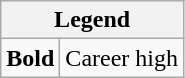<table class="wikitable">
<tr>
<th colspan="2">Legend</th>
</tr>
<tr>
<td><strong>Bold</strong></td>
<td>Career high</td>
</tr>
</table>
